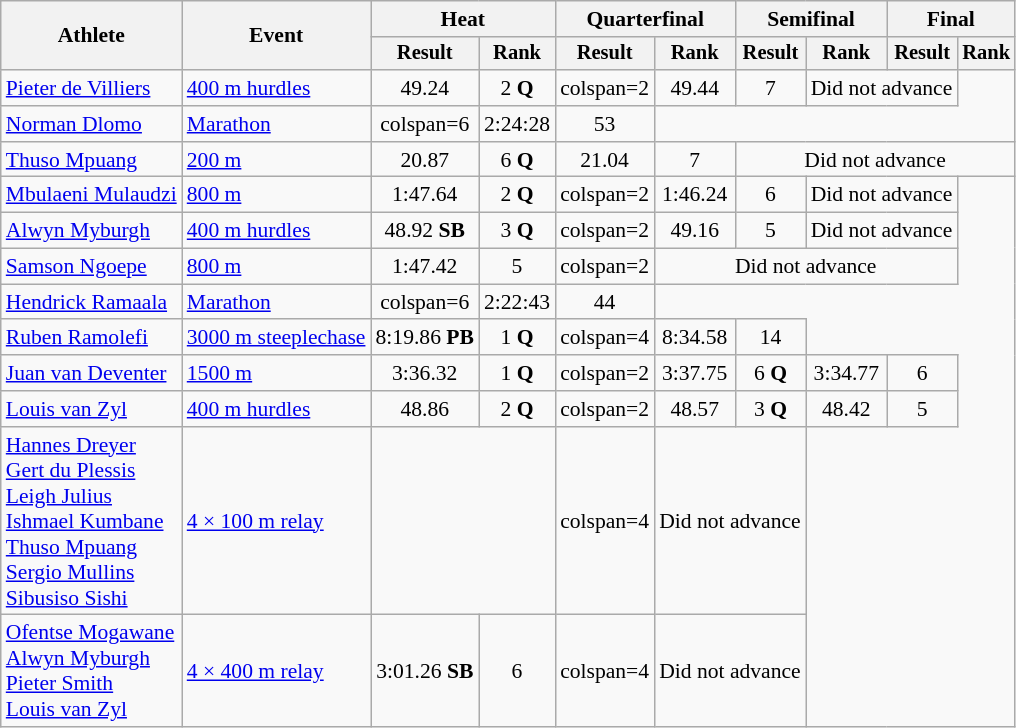<table class=wikitable style="font-size:90%">
<tr>
<th rowspan="2">Athlete</th>
<th rowspan="2">Event</th>
<th colspan="2">Heat</th>
<th colspan="2">Quarterfinal</th>
<th colspan="2">Semifinal</th>
<th colspan="2">Final</th>
</tr>
<tr style="font-size:95%">
<th>Result</th>
<th>Rank</th>
<th>Result</th>
<th>Rank</th>
<th>Result</th>
<th>Rank</th>
<th>Result</th>
<th>Rank</th>
</tr>
<tr align=center>
<td align=left><a href='#'>Pieter de Villiers</a></td>
<td align=left><a href='#'>400 m hurdles</a></td>
<td>49.24</td>
<td>2 <strong>Q</strong></td>
<td>colspan=2 </td>
<td>49.44</td>
<td>7</td>
<td colspan=2>Did not advance</td>
</tr>
<tr align=center>
<td align=left><a href='#'>Norman Dlomo</a></td>
<td align=left><a href='#'>Marathon</a></td>
<td>colspan=6 </td>
<td>2:24:28</td>
<td>53</td>
</tr>
<tr align=center>
<td align=left><a href='#'>Thuso Mpuang</a></td>
<td align=left><a href='#'>200 m</a></td>
<td>20.87</td>
<td>6 <strong>Q</strong></td>
<td>21.04</td>
<td>7</td>
<td colspan=4>Did not advance</td>
</tr>
<tr align=center>
<td align=left><a href='#'>Mbulaeni Mulaudzi</a></td>
<td align=left><a href='#'>800 m</a></td>
<td>1:47.64</td>
<td>2 <strong>Q</strong></td>
<td>colspan=2 </td>
<td>1:46.24</td>
<td>6</td>
<td colspan=2>Did not advance</td>
</tr>
<tr align=center>
<td align=left><a href='#'>Alwyn Myburgh</a></td>
<td align=left><a href='#'>400 m hurdles</a></td>
<td>48.92 <strong>SB</strong></td>
<td>3 <strong>Q</strong></td>
<td>colspan=2 </td>
<td>49.16</td>
<td>5</td>
<td colspan=2>Did not advance</td>
</tr>
<tr align=center>
<td align=left><a href='#'>Samson Ngoepe</a></td>
<td align=left><a href='#'>800 m</a></td>
<td>1:47.42</td>
<td>5</td>
<td>colspan=2 </td>
<td colspan=4>Did not advance</td>
</tr>
<tr align=center>
<td align=left><a href='#'>Hendrick Ramaala</a></td>
<td align=left><a href='#'>Marathon</a></td>
<td>colspan=6 </td>
<td>2:22:43</td>
<td>44</td>
</tr>
<tr align=center>
<td align=left><a href='#'>Ruben Ramolefi</a></td>
<td align=left><a href='#'>3000 m steeplechase</a></td>
<td>8:19.86 <strong>PB</strong></td>
<td>1 <strong>Q</strong></td>
<td>colspan=4 </td>
<td>8:34.58</td>
<td>14</td>
</tr>
<tr align=center>
<td align=left><a href='#'>Juan van Deventer</a></td>
<td align=left><a href='#'>1500 m</a></td>
<td>3:36.32</td>
<td>1 <strong>Q</strong></td>
<td>colspan=2 </td>
<td>3:37.75</td>
<td>6 <strong>Q</strong></td>
<td>3:34.77</td>
<td>6</td>
</tr>
<tr align=center>
<td align=left><a href='#'>Louis van Zyl</a></td>
<td align=left><a href='#'>400 m hurdles</a></td>
<td>48.86</td>
<td>2 <strong>Q</strong></td>
<td>colspan=2 </td>
<td>48.57</td>
<td>3 <strong>Q</strong></td>
<td>48.42</td>
<td>5</td>
</tr>
<tr align=center>
<td align=left><a href='#'>Hannes Dreyer</a><br><a href='#'>Gert du Plessis</a><br><a href='#'>Leigh Julius</a><br><a href='#'>Ishmael Kumbane</a><br><a href='#'>Thuso Mpuang</a><br><a href='#'>Sergio Mullins</a><br><a href='#'>Sibusiso Sishi</a></td>
<td align=left><a href='#'>4 × 100 m relay</a></td>
<td colspan=2></td>
<td>colspan=4 </td>
<td colspan=2>Did not advance</td>
</tr>
<tr align=center>
<td align=left><a href='#'>Ofentse Mogawane</a><br><a href='#'>Alwyn Myburgh</a><br><a href='#'>Pieter Smith</a><br><a href='#'>Louis van Zyl</a></td>
<td align=left><a href='#'>4 × 400 m relay</a></td>
<td>3:01.26 <strong>SB</strong></td>
<td>6</td>
<td>colspan=4 </td>
<td colspan=2>Did not advance</td>
</tr>
</table>
